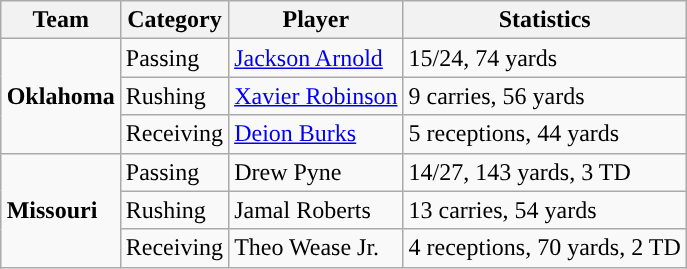<table class="wikitable" style="float: right;">
<tr>
<th>Team</th>
<th>Category</th>
<th>Player</th>
<th>Statistics</th>
</tr>
<tr>
<td rowspan=3><strong>Oklahoma</strong></td>
<td>Passing</td>
<td><a href='#'>Jackson Arnold</a></td>
<td>15/24, 74 yards</td>
</tr>
<tr>
<td>Rushing</td>
<td><a href='#'>Xavier Robinson</a></td>
<td>9 carries, 56 yards</td>
</tr>
<tr>
<td>Receiving</td>
<td><a href='#'>Deion Burks</a></td>
<td>5 receptions, 44 yards</td>
</tr>
<tr>
<td rowspan=3><strong>Missouri</strong></td>
<td>Passing</td>
<td>Drew Pyne</td>
<td>14/27, 143 yards, 3 TD</td>
</tr>
<tr>
<td>Rushing</td>
<td>Jamal Roberts</td>
<td>13 carries, 54 yards</td>
</tr>
<tr>
<td>Receiving</td>
<td>Theo Wease Jr.</td>
<td>4 receptions, 70 yards, 2 TD</td>
</tr>
</table>
